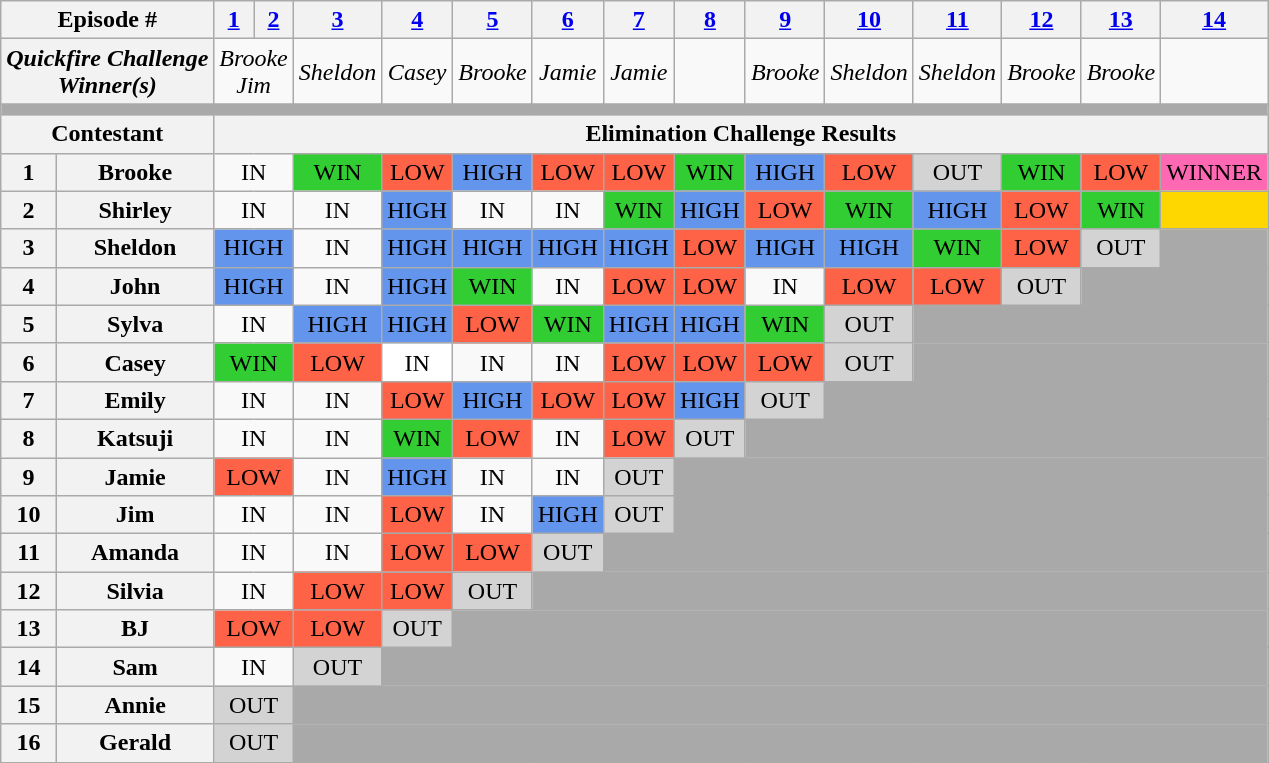<table class="wikitable" style="text-align:center; font-size:100%">
<tr>
<th colspan=2>Episode #</th>
<th><a href='#'>1</a></th>
<th><a href='#'>2</a></th>
<th><a href='#'>3</a></th>
<th><a href='#'>4</a></th>
<th><a href='#'>5</a></th>
<th><a href='#'>6</a></th>
<th><a href='#'>7</a></th>
<th><a href='#'>8</a></th>
<th><a href='#'>9</a></th>
<th><a href='#'>10</a></th>
<th><a href='#'>11</a></th>
<th><a href='#'>12</a></th>
<th><a href='#'>13</a></th>
<th><a href='#'>14</a></th>
</tr>
<tr>
<th colspan=2><em>Quickfire Challenge<br>Winner(s)</em></th>
<td colspan=2><em>Brooke</em><br><em>Jim</em></td>
<td><em>Sheldon</em></td>
<td><em>Casey</em></td>
<td><em>Brooke</em></td>
<td><em>Jamie</em></td>
<td><em>Jamie</em></td>
<td></td>
<td><em>Brooke</em></td>
<td><em>Sheldon</em></td>
<td><em>Sheldon</em></td>
<td><em>Brooke</em></td>
<td><em>Brooke</em></td>
<td></td>
</tr>
<tr>
<td colspan="18" style="background:darkgrey;"></td>
</tr>
<tr>
<th colspan=2>Contestant</th>
<th colspan="15">Elimination Challenge Results</th>
</tr>
<tr>
<th>1</th>
<th>Brooke</th>
<td colspan="2">IN</td>
<td style="background:limegreen;">WIN</td>
<td style="background:tomato;">LOW</td>
<td style="background:cornflowerblue;">HIGH</td>
<td style="background:tomato;">LOW</td>
<td style="background:tomato;">LOW</td>
<td style="background:limegreen;">WIN</td>
<td style="background:cornflowerblue;">HIGH</td>
<td style="background:tomato;">LOW</td>
<td style="background:lightgrey;">OUT</td>
<td style="background:limegreen;">WIN</td>
<td style="background:tomato;">LOW</td>
<td style="background:hotpink;">WINNER</td>
</tr>
<tr>
<th>2</th>
<th>Shirley</th>
<td colspan="2">IN</td>
<td>IN</td>
<td style="background:cornflowerblue;">HIGH</td>
<td>IN</td>
<td>IN</td>
<td style="background:limegreen;">WIN</td>
<td style="background:cornflowerblue;">HIGH</td>
<td style="background:tomato;">LOW</td>
<td style="background:limegreen;">WIN</td>
<td style="background:cornflowerblue;">HIGH</td>
<td style="background:tomato;">LOW</td>
<td style="background:limegreen;">WIN</td>
<td style="background:gold;"></td>
</tr>
<tr>
<th>3</th>
<th>Sheldon</th>
<td colspan="2" style="background:cornflowerblue;">HIGH</td>
<td>IN</td>
<td style="background:cornflowerblue;">HIGH</td>
<td style="background:cornflowerblue;">HIGH</td>
<td style="background:cornflowerblue;">HIGH</td>
<td style="background:cornflowerblue;">HIGH</td>
<td style="background:tomato;">LOW</td>
<td style="background:cornflowerblue;">HIGH</td>
<td style="background:cornflowerblue;">HIGH</td>
<td style="background:limegreen;">WIN</td>
<td style="background:tomato;">LOW</td>
<td style="background:lightgrey;">OUT</td>
<td style="background:darkgrey;"></td>
</tr>
<tr>
<th>4</th>
<th>John</th>
<td colspan="2" style="background:cornflowerblue;">HIGH</td>
<td>IN</td>
<td style="background:cornflowerblue;">HIGH</td>
<td style="background:limegreen;">WIN</td>
<td>IN</td>
<td style="background:tomato;">LOW</td>
<td style="background:tomato;">LOW</td>
<td>IN</td>
<td style="background:tomato;">LOW</td>
<td style="background:tomato;">LOW</td>
<td style="background:lightgrey;">OUT</td>
<td style="background:darkgrey;" colspan="2"></td>
</tr>
<tr>
<th>5</th>
<th>Sylva</th>
<td colspan="2">IN</td>
<td style="background:cornflowerblue;">HIGH</td>
<td style="background:cornflowerblue;">HIGH</td>
<td style="background:tomato;">LOW</td>
<td style="background:limegreen;">WIN</td>
<td style="background:cornflowerblue;">HIGH</td>
<td style="background:cornflowerblue;">HIGH</td>
<td style="background:limegreen;">WIN</td>
<td style="background:lightgrey;">OUT</td>
<td style="background:darkgrey;" colspan="4"></td>
</tr>
<tr>
<th>6</th>
<th>Casey</th>
<td colspan="2" style="background:limegreen;">WIN</td>
<td style="background:tomato;">LOW</td>
<td style="background:white;">IN</td>
<td>IN</td>
<td>IN</td>
<td style="background:tomato;">LOW</td>
<td style="background:tomato;">LOW</td>
<td style="background:tomato;">LOW</td>
<td style="background:lightgrey;">OUT</td>
<td style="background:darkgrey;" colspan="4"></td>
</tr>
<tr>
<th>7</th>
<th>Emily</th>
<td colspan="2">IN</td>
<td>IN</td>
<td style="background:tomato;">LOW</td>
<td style="background:cornflowerblue;">HIGH</td>
<td style="background:tomato;">LOW</td>
<td style="background:tomato;">LOW</td>
<td style="background:cornflowerblue;">HIGH</td>
<td style="background:lightgrey;">OUT</td>
<td style="background:darkgrey;" colspan="5"></td>
</tr>
<tr>
<th>8</th>
<th>Katsuji</th>
<td colspan="2">IN</td>
<td>IN</td>
<td style="background:limegreen;">WIN</td>
<td style="background:tomato;">LOW</td>
<td>IN</td>
<td style="background:tomato;">LOW</td>
<td style="background:lightgrey;">OUT</td>
<td style="background:darkgrey;" colspan="6"></td>
</tr>
<tr>
<th>9</th>
<th>Jamie</th>
<td colspan="2" style="background:tomato;">LOW</td>
<td>IN</td>
<td style="background:cornflowerblue;">HIGH</td>
<td>IN</td>
<td>IN</td>
<td style="background:lightgrey;">OUT</td>
<td style="background:darkgrey;" colspan="7"></td>
</tr>
<tr>
<th>10</th>
<th>Jim</th>
<td colspan="2">IN</td>
<td>IN</td>
<td style="background:tomato;">LOW</td>
<td>IN</td>
<td style="background:cornflowerblue;">HIGH</td>
<td style="background:lightgrey;">OUT</td>
<td style="background:darkgrey;" colspan="7"></td>
</tr>
<tr>
<th>11</th>
<th>Amanda</th>
<td colspan="2">IN</td>
<td>IN</td>
<td style="background:tomato;">LOW</td>
<td style="background:tomato;">LOW</td>
<td style="background:lightgrey;">OUT</td>
<td style="background:darkgrey;" colspan="8"></td>
</tr>
<tr>
<th>12</th>
<th>Silvia</th>
<td colspan="2">IN</td>
<td style="background:tomato;">LOW</td>
<td style="background:tomato;">LOW</td>
<td style="background:lightgrey;">OUT</td>
<td style="background:darkgrey;" colspan="9"></td>
</tr>
<tr>
<th>13</th>
<th>BJ</th>
<td colspan="2" style="background:tomato;">LOW</td>
<td style="background:tomato;">LOW</td>
<td style="background:lightgrey;">OUT</td>
<td style="background:darkgrey;" colspan="10"></td>
</tr>
<tr>
<th>14</th>
<th>Sam</th>
<td colspan="2">IN</td>
<td style="background:lightgrey;">OUT</td>
<td style="background:darkgrey;" colspan="11"></td>
</tr>
<tr>
<th>15</th>
<th>Annie</th>
<td style="background:lightgrey" colspan="2">OUT</td>
<td style="background:darkgrey;" colspan="12"></td>
</tr>
<tr>
<th>16</th>
<th>Gerald</th>
<td style="background:lightgrey" colspan="2">OUT</td>
<td style="background:darkgrey;" colspan="12"></td>
</tr>
<tr>
</tr>
</table>
